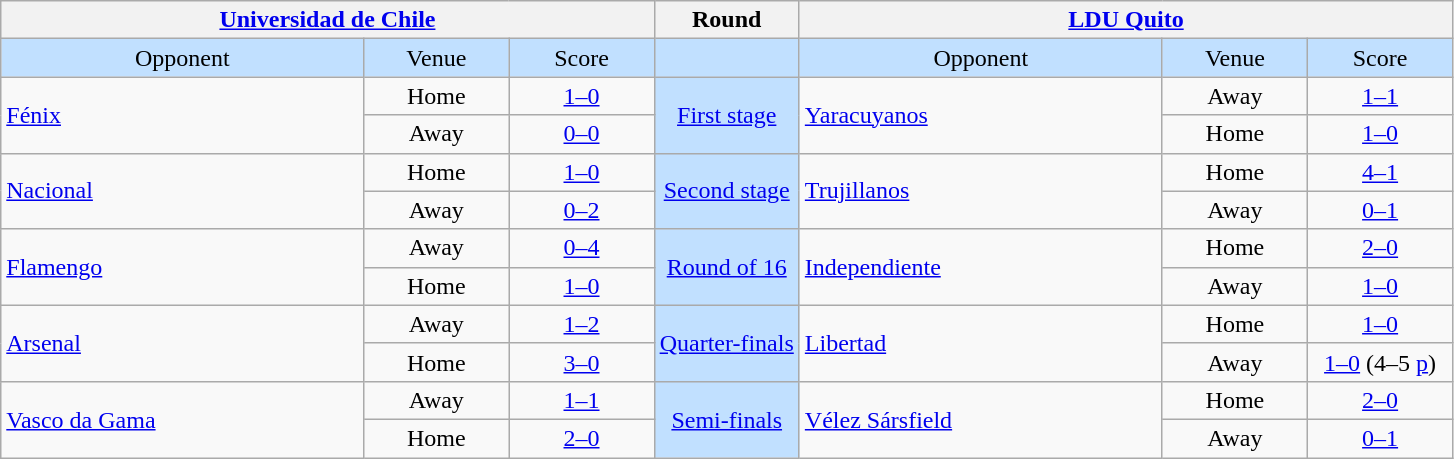<table class="wikitable" style="text-align: center;">
<tr>
<th colspan=3> <a href='#'>Universidad de Chile</a></th>
<th>Round</th>
<th colspan=3> <a href='#'>LDU Quito</a></th>
</tr>
<tr bgcolor=#c1e0ff>
<td width=25%>Opponent</td>
<td width=10%>Venue</td>
<td width=10%>Score</td>
<td width=10%></td>
<td width=25%>Opponent</td>
<td width=10%>Venue</td>
<td width=10%>Score</td>
</tr>
<tr>
<td rowspan=2 align=left> <a href='#'>Fénix</a></td>
<td>Home</td>
<td><a href='#'>1–0</a></td>
<td rowspan=2 bgcolor=#c1e0ff><a href='#'>First stage</a></td>
<td rowspan=2 align=left> <a href='#'>Yaracuyanos</a></td>
<td>Away</td>
<td><a href='#'>1–1</a></td>
</tr>
<tr>
<td>Away</td>
<td><a href='#'>0–0</a></td>
<td>Home</td>
<td><a href='#'>1–0</a></td>
</tr>
<tr>
<td rowspan=2 align=left> <a href='#'>Nacional</a></td>
<td>Home</td>
<td><a href='#'>1–0</a></td>
<td rowspan=2 bgcolor=#c1e0ff><a href='#'>Second stage</a></td>
<td rowspan=2 align=left> <a href='#'>Trujillanos</a></td>
<td>Home</td>
<td><a href='#'>4–1</a></td>
</tr>
<tr>
<td>Away</td>
<td><a href='#'>0–2</a></td>
<td>Away</td>
<td><a href='#'>0–1</a></td>
</tr>
<tr>
<td rowspan=2 align=left> <a href='#'>Flamengo</a></td>
<td>Away</td>
<td><a href='#'>0–4</a></td>
<td rowspan=2 bgcolor=#c1e0ff><a href='#'>Round of 16</a></td>
<td rowspan=2 align=left> <a href='#'>Independiente</a></td>
<td>Home</td>
<td><a href='#'>2–0</a></td>
</tr>
<tr>
<td>Home</td>
<td><a href='#'>1–0</a></td>
<td>Away</td>
<td><a href='#'>1–0</a></td>
</tr>
<tr>
<td rowspan=2 align=left> <a href='#'>Arsenal</a></td>
<td>Away</td>
<td><a href='#'>1–2</a></td>
<td rowspan=2 bgcolor=#c1e0ff><a href='#'>Quarter-finals</a></td>
<td rowspan=2 align=left> <a href='#'>Libertad</a></td>
<td>Home</td>
<td><a href='#'>1–0</a></td>
</tr>
<tr>
<td>Home</td>
<td><a href='#'>3–0</a></td>
<td>Away</td>
<td><a href='#'>1–0</a> (4–5 <a href='#'>p</a>)</td>
</tr>
<tr>
<td rowspan=2 align=left> <a href='#'>Vasco da Gama</a></td>
<td>Away</td>
<td><a href='#'>1–1</a></td>
<td rowspan=2 bgcolor=#c1e0ff><a href='#'>Semi-finals</a></td>
<td rowspan=2 align=left> <a href='#'>Vélez Sársfield</a></td>
<td>Home</td>
<td><a href='#'>2–0</a></td>
</tr>
<tr>
<td>Home</td>
<td><a href='#'>2–0</a></td>
<td>Away</td>
<td><a href='#'>0–1</a></td>
</tr>
</table>
